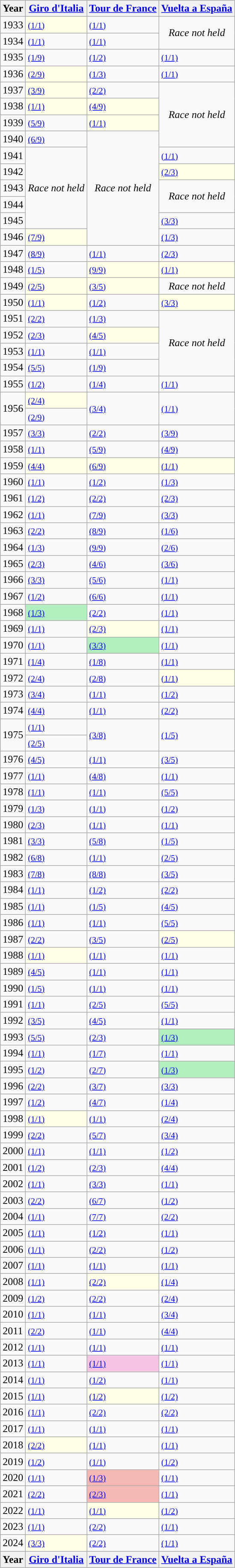<table class="wikitable sortable">
<tr>
<th>Year</th>
<th> <a href='#'>Giro d'Italia</a></th>
<th> <a href='#'>Tour de France</a></th>
<th> <a href='#'>Vuelta a España</a></th>
</tr>
<tr>
<td>1933</td>
<td style="background: #ffffe8"> <small><a href='#'>(1/1)</a></small></td>
<td> <small><a href='#'>(1/1)</a></small></td>
<td style="text-align:center;" rowspan="2"><em>Race not held</em></td>
</tr>
<tr>
<td>1934</td>
<td> <small><a href='#'>(1/1)</a></small></td>
<td> <small><a href='#'>(1/1)</a></small></td>
</tr>
<tr>
<td>1935</td>
<td> <small><a href='#'>(1/9)</a></small></td>
<td> <small><a href='#'>(1/2)</a></small></td>
<td> <small><a href='#'>(1/1)</a></small></td>
</tr>
<tr>
<td>1936</td>
<td style="background: #ffffe8"> <small><a href='#'>(2/9)</a></small></td>
<td> <small><a href='#'>(1/3)</a></small></td>
<td> <small><a href='#'>(1/1)</a></small></td>
</tr>
<tr>
<td>1937</td>
<td style="background: #ffffe8"> <small><a href='#'>(3/9)</a></small></td>
<td> <small><a href='#'>(2/2)</a></small></td>
<td style="text-align:center;" rowspan="4"><em>Race not held</em></td>
</tr>
<tr>
<td>1938</td>
<td style="background: #ffffe8"> <small><a href='#'>(1/1)</a></small></td>
<td style="background: #ffffe8"> <small><a href='#'>(4/9)</a></small></td>
</tr>
<tr>
<td>1939</td>
<td> <small><a href='#'>(5/9)</a></small></td>
<td style="background: #ffffe8"> <small><a href='#'>(1/1)</a></small></td>
</tr>
<tr>
<td>1940</td>
<td> <small><a href='#'>(6/9)</a></small></td>
<td style="text-align:center;" rowspan="7"><em>Race not held</em></td>
</tr>
<tr>
<td>1941</td>
<td style="text-align:center;" rowspan="5"><em>Race not held</em></td>
<td> <small><a href='#'>(1/1)</a></small></td>
</tr>
<tr>
<td>1942</td>
<td style="background: #ffffe8"> <small><a href='#'>(2/3)</a></small></td>
</tr>
<tr>
<td>1943</td>
<td style="text-align:center;" rowspan="2"><em>Race not held</em></td>
</tr>
<tr>
<td>1944</td>
</tr>
<tr>
<td>1945</td>
<td> <small><a href='#'>(3/3)</a></small></td>
</tr>
<tr>
<td>1946</td>
<td style="background: #ffffe8"> <small><a href='#'>(7/9)</a></small></td>
<td> <small><a href='#'>(1/3)</a></small></td>
</tr>
<tr>
<td>1947</td>
<td> <small><a href='#'>(8/9)</a></small></td>
<td> <small><a href='#'>(1/1)</a></small></td>
<td> <small><a href='#'>(2/3)</a></small></td>
</tr>
<tr>
<td>1948</td>
<td> <small><a href='#'>(1/5)</a></small></td>
<td style="background: #ffffe8"> <small><a href='#'>(9/9)</a></small></td>
<td style="background: #ffffe8"> <small><a href='#'>(1/1)</a></small></td>
</tr>
<tr>
<td>1949</td>
<td style="background: #ffffe8"> <small><a href='#'>(2/5)</a></small></td>
<td style="background: #ffffe8"> <small><a href='#'>(3/5)</a></small></td>
<td style="text-align:center;"><em>Race not held</em></td>
</tr>
<tr>
<td>1950</td>
<td style="background: #ffffe8"> <small><a href='#'>(1/1)</a></small></td>
<td> <small><a href='#'>(1/2)</a></small></td>
<td style="background: #ffffe8"> <small><a href='#'>(3/3)</a></small></td>
</tr>
<tr>
<td>1951</td>
<td> <small><a href='#'>(2/2)</a></small></td>
<td> <small><a href='#'>(1/3)</a></small></td>
<td style="text-align:center;" rowspan="4"><em>Race not held</em></td>
</tr>
<tr>
<td>1952</td>
<td> <small><a href='#'>(2/3)</a></small></td>
<td style="background: #ffffe8"> <small><a href='#'>(4/5)</a></small></td>
</tr>
<tr>
<td>1953</td>
<td> <small><a href='#'>(1/1)</a></small></td>
<td> <small><a href='#'>(1/1)</a></small></td>
</tr>
<tr>
<td>1954</td>
<td> <small><a href='#'>(5/5)</a></small></td>
<td> <small><a href='#'>(1/9)</a></small></td>
</tr>
<tr>
<td>1955</td>
<td> <small><a href='#'>(1/2)</a></small></td>
<td> <small><a href='#'>(1/4)</a></small></td>
<td> <small><a href='#'>(1/1)</a></small></td>
</tr>
<tr>
<td rowspan=2>1956</td>
<td style="background: #ffffe8"> <small><a href='#'>(2/4)</a></small></td>
<td rowspan=2> <small><a href='#'>(3/4)</a></small></td>
<td rowspan=2> <small><a href='#'>(1/1)</a></small></td>
</tr>
<tr>
<td> <small><a href='#'>(2/9)</a></small></td>
</tr>
<tr>
<td>1957</td>
<td> <small><a href='#'>(3/3)</a></small></td>
<td> <small><a href='#'>(2/2)</a></small></td>
<td> <small><a href='#'>(3/9)</a></small></td>
</tr>
<tr>
<td>1958</td>
<td> <small><a href='#'>(1/1)</a></small></td>
<td> <small><a href='#'>(5/9)</a></small></td>
<td> <small><a href='#'>(4/9)</a></small></td>
</tr>
<tr>
<td>1959</td>
<td style="background: #ffffe8"> <small><a href='#'>(4/4)</a></small></td>
<td style="background: #ffffe8"> <small><a href='#'>(6/9)</a></small></td>
<td style="background: #ffffe8"> <small><a href='#'>(1/1)</a></small></td>
</tr>
<tr>
<td>1960</td>
<td> <small><a href='#'>(1/1)</a></small></td>
<td> <small><a href='#'>(1/2)</a></small></td>
<td> <small><a href='#'>(1/3)</a></small></td>
</tr>
<tr>
<td>1961</td>
<td> <small><a href='#'>(1/2)</a></small></td>
<td> <small><a href='#'>(2/2)</a></small></td>
<td> <small><a href='#'>(2/3)</a></small></td>
</tr>
<tr>
<td>1962</td>
<td> <small><a href='#'>(1/1)</a></small></td>
<td> <small><a href='#'>(7/9)</a></small></td>
<td> <small><a href='#'>(3/3)</a></small></td>
</tr>
<tr>
<td>1963</td>
<td> <small><a href='#'>(2/2)</a></small></td>
<td> <small><a href='#'>(8/9)</a></small></td>
<td> <small><a href='#'>(1/6)</a></small></td>
</tr>
<tr>
<td>1964</td>
<td> <small><a href='#'>(1/3)</a></small></td>
<td> <small><a href='#'>(9/9)</a></small></td>
<td> <small><a href='#'>(2/6)</a></small></td>
</tr>
<tr>
<td>1965</td>
<td> <small><a href='#'>(2/3)</a></small></td>
<td> <small><a href='#'>(4/6)</a></small></td>
<td> <small><a href='#'>(3/6)</a></small></td>
</tr>
<tr>
<td>1966</td>
<td> <small><a href='#'>(3/3)</a></small></td>
<td> <small><a href='#'>(5/6)</a></small></td>
<td> <small><a href='#'>(1/1)</a></small></td>
</tr>
<tr>
<td>1967</td>
<td> <small><a href='#'>(1/2)</a></small></td>
<td> <small><a href='#'>(6/6)</a></small></td>
<td> <small><a href='#'>(1/1)</a></small></td>
</tr>
<tr>
<td>1968</td>
<td style="background: #b1f0be"> <small><a href='#'>(1/3)</a></small></td>
<td> <small><a href='#'>(2/2)</a></small></td>
<td> <small><a href='#'>(1/1)</a></small></td>
</tr>
<tr>
<td>1969</td>
<td> <small><a href='#'>(1/1)</a></small></td>
<td style="background: #ffffe8"> <small><a href='#'>(2/3)</a></small></td>
<td> <small><a href='#'>(1/1)</a></small></td>
</tr>
<tr>
<td>1970</td>
<td> <small><a href='#'>(1/1)</a></small></td>
<td style="background: #b1f0be"> <small><a href='#'>(3/3)</a></small></td>
<td> <small><a href='#'>(1/1)</a></small></td>
</tr>
<tr>
<td>1971</td>
<td> <small><a href='#'>(1/4)</a></small></td>
<td> <small><a href='#'>(1/8)</a></small></td>
<td> <small><a href='#'>(1/1)</a></small></td>
</tr>
<tr>
<td>1972</td>
<td> <small><a href='#'>(2/4)</a></small></td>
<td> <small><a href='#'>(2/8)</a></small></td>
<td style="background: #ffffe8"> <small><a href='#'>(1/1)</a></small></td>
</tr>
<tr>
<td>1973</td>
<td> <small><a href='#'>(3/4)</a></small></td>
<td> <small><a href='#'>(1/1)</a></small></td>
<td> <small><a href='#'>(1/2)</a></small></td>
</tr>
<tr>
<td>1974</td>
<td> <small><a href='#'>(4/4)</a></small></td>
<td> <small><a href='#'>(1/1)</a></small></td>
<td> <small><a href='#'>(2/2)</a></small></td>
</tr>
<tr>
<td rowspan=2>1975</td>
<td> <small><a href='#'>(1/1)</a></small></td>
<td rowspan=2> <small><a href='#'>(3/8)</a></small></td>
<td rowspan=2> <small><a href='#'>(1/5)</a></small></td>
</tr>
<tr>
<td> <small><a href='#'>(2/5)</a></small></td>
</tr>
<tr>
<td>1976</td>
<td> <small><a href='#'>(4/5)</a></small></td>
<td> <small><a href='#'>(1/1)</a></small></td>
<td> <small><a href='#'>(3/5)</a></small></td>
</tr>
<tr>
<td>1977</td>
<td> <small><a href='#'>(1/1)</a></small></td>
<td> <small><a href='#'>(4/8)</a></small></td>
<td> <small><a href='#'>(1/1)</a></small></td>
</tr>
<tr>
<td>1978</td>
<td> <small><a href='#'>(1/1)</a></small></td>
<td> <small><a href='#'>(1/1)</a></small></td>
<td> <small><a href='#'>(5/5)</a></small></td>
</tr>
<tr>
<td>1979</td>
<td> <small><a href='#'>(1/3)</a></small></td>
<td> <small><a href='#'>(1/1)</a></small></td>
<td> <small><a href='#'>(1/2)</a></small></td>
</tr>
<tr>
<td>1980</td>
<td> <small><a href='#'>(2/3)</a></small></td>
<td> <small><a href='#'>(1/1)</a></small></td>
<td> <small><a href='#'>(1/1)</a></small></td>
</tr>
<tr>
<td>1981</td>
<td> <small><a href='#'>(3/3)</a></small></td>
<td> <small><a href='#'>(5/8)</a></small></td>
<td> <small><a href='#'>(1/5)</a></small></td>
</tr>
<tr>
<td>1982</td>
<td> <small><a href='#'>(6/8)</a></small></td>
<td> <small><a href='#'>(1/1)</a></small></td>
<td> <small><a href='#'>(2/5)</a></small></td>
</tr>
<tr>
<td>1983</td>
<td> <small><a href='#'>(7/8)</a></small></td>
<td> <small><a href='#'>(8/8)</a></small></td>
<td> <small><a href='#'>(3/5)</a></small></td>
</tr>
<tr>
<td>1984</td>
<td> <small><a href='#'>(1/1)</a></small></td>
<td> <small><a href='#'>(1/2)</a></small></td>
<td> <small><a href='#'>(2/2)</a></small></td>
</tr>
<tr>
<td>1985</td>
<td> <small><a href='#'>(1/1)</a></small></td>
<td> <small><a href='#'>(1/5)</a></small></td>
<td> <small><a href='#'>(4/5)</a></small></td>
</tr>
<tr>
<td>1986</td>
<td> <small><a href='#'>(1/1)</a></small></td>
<td> <small><a href='#'>(1/1)</a></small></td>
<td> <small><a href='#'>(5/5)</a></small></td>
</tr>
<tr>
<td>1987</td>
<td> <small><a href='#'>(2/2)</a></small></td>
<td> <small><a href='#'>(3/5)</a></small></td>
<td style="background: #ffffe8"> <small><a href='#'>(2/5)</a></small></td>
</tr>
<tr>
<td>1988</td>
<td style="background: #ffffe8"> <small><a href='#'>(1/1)</a></small></td>
<td> <small><a href='#'>(1/1)</a></small></td>
<td> <small><a href='#'>(1/1)</a></small></td>
</tr>
<tr>
<td>1989</td>
<td> <small><a href='#'>(4/5)</a></small></td>
<td> <small><a href='#'>(1/1)</a></small></td>
<td> <small><a href='#'>(1/1)</a></small></td>
</tr>
<tr>
<td>1990</td>
<td> <small><a href='#'>(1/5)</a></small></td>
<td> <small><a href='#'>(1/1)</a></small></td>
<td> <small><a href='#'>(1/1)</a></small></td>
</tr>
<tr>
<td>1991</td>
<td> <small><a href='#'>(1/1)</a></small></td>
<td> <small><a href='#'>(2/5)</a></small></td>
<td> <small><a href='#'>(5/5)</a></small></td>
</tr>
<tr>
<td>1992</td>
<td> <small><a href='#'>(3/5)</a></small></td>
<td> <small><a href='#'>(4/5)</a></small></td>
<td> <small><a href='#'>(1/1)</a></small></td>
</tr>
<tr>
<td>1993</td>
<td> <small><a href='#'>(5/5)</a></small></td>
<td> <small><a href='#'>(2/3)</a></small></td>
<td style="background: #b1f0be"> <small><a href='#'>(1/3)</a></small></td>
</tr>
<tr>
<td>1994</td>
<td> <small><a href='#'>(1/1)</a></small></td>
<td> <small><a href='#'>(1/7)</a></small></td>
<td> <small><a href='#'>(1/1)</a></small></td>
</tr>
<tr>
<td>1995</td>
<td> <small><a href='#'>(1/2)</a></small></td>
<td> <small><a href='#'>(2/7)</a></small></td>
<td style="background: #b1f0be"> <small><a href='#'>(1/3)</a></small></td>
</tr>
<tr>
<td>1996</td>
<td> <small><a href='#'>(2/2)</a></small></td>
<td> <small><a href='#'>(3/7)</a></small></td>
<td> <small><a href='#'>(3/3)</a></small></td>
</tr>
<tr>
<td>1997</td>
<td> <small><a href='#'>(1/2)</a></small></td>
<td> <small><a href='#'>(4/7)</a></small></td>
<td> <small><a href='#'>(1/4)</a></small></td>
</tr>
<tr>
<td>1998</td>
<td style="background: #ffffe8"> <small><a href='#'>(1/1)</a></small></td>
<td> <small><a href='#'>(1/1)</a></small></td>
<td> <small><a href='#'>(2/4)</a></small></td>
</tr>
<tr>
<td>1999</td>
<td> <small><a href='#'>(2/2)</a></small></td>
<td> <small><a href='#'>(5/7)</a></small></td>
<td> <small><a href='#'>(3/4)</a></small></td>
</tr>
<tr>
<td>2000</td>
<td> <small><a href='#'>(1/1)</a></small></td>
<td> <small><a href='#'>(1/1)</a></small></td>
<td> <small><a href='#'>(1/2)</a></small></td>
</tr>
<tr>
<td>2001</td>
<td> <small><a href='#'>(1/2)</a></small></td>
<td> <small><a href='#'>(2/3)</a></small></td>
<td> <small><a href='#'>(4/4)</a></small></td>
</tr>
<tr>
<td>2002</td>
<td> <small><a href='#'>(1/1)</a></small></td>
<td> <small><a href='#'>(3/3)</a></small></td>
<td> <small><a href='#'>(1/1)</a></small></td>
</tr>
<tr>
<td>2003</td>
<td> <small><a href='#'>(2/2)</a></small></td>
<td> <small><a href='#'>(6/7)</a></small></td>
<td> <small><a href='#'>(1/2)</a></small></td>
</tr>
<tr>
<td>2004</td>
<td> <small><a href='#'>(1/1)</a></small></td>
<td> <small><a href='#'>(7/7)</a></small></td>
<td> <small><a href='#'>(2/2)</a></small></td>
</tr>
<tr>
<td>2005</td>
<td> <small><a href='#'>(1/1)</a></small></td>
<td> <small><a href='#'>(1/2)</a></small></td>
<td> <small><a href='#'>(1/1)</a></small></td>
</tr>
<tr>
<td>2006</td>
<td> <small><a href='#'>(1/1)</a></small></td>
<td> <small><a href='#'>(2/2)</a></small></td>
<td> <small><a href='#'>(1/2)</a></small></td>
</tr>
<tr>
<td>2007</td>
<td> <small><a href='#'>(1/1)</a></small></td>
<td> <small><a href='#'>(1/1)</a></small></td>
<td> <small><a href='#'>(1/1)</a></small></td>
</tr>
<tr>
<td>2008</td>
<td> <small><a href='#'>(1/1)</a></small></td>
<td style="background: #ffffe8"> <small><a href='#'>(2/2)</a></small></td>
<td> <small><a href='#'>(1/4)</a></small></td>
</tr>
<tr>
<td>2009</td>
<td> <small><a href='#'>(1/2)</a></small></td>
<td> <small><a href='#'>(2/2)</a></small></td>
<td> <small><a href='#'>(2/4)</a></small></td>
</tr>
<tr>
<td>2010</td>
<td> <small><a href='#'>(1/1)</a></small></td>
<td> <small><a href='#'>(1/1)</a></small></td>
<td> <small><a href='#'>(3/4)</a></small></td>
</tr>
<tr>
<td>2011</td>
<td> <small><a href='#'>(2/2)</a></small></td>
<td> <small><a href='#'>(1/1)</a></small></td>
<td> <small><a href='#'>(4/4)</a></small></td>
</tr>
<tr>
<td>2012</td>
<td> <small><a href='#'>(1/1)</a></small></td>
<td> <small><a href='#'>(1/1)</a></small></td>
<td> <small><a href='#'>(1/1)</a></small></td>
</tr>
<tr>
<td>2013</td>
<td> <small><a href='#'>(1/1)</a></small></td>
<td style="background: #f5c4e3"> <small><a href='#'>(1/1)</a></small></td>
<td> <small><a href='#'>(1/1)</a></small></td>
</tr>
<tr>
<td>2014</td>
<td> <small><a href='#'>(1/1)</a></small></td>
<td> <small><a href='#'>(1/2)</a></small></td>
<td> <small><a href='#'>(1/1)</a></small></td>
</tr>
<tr>
<td>2015</td>
<td> <small><a href='#'>(1/1)</a></small></td>
<td style="background: #ffffe8"> <small><a href='#'>(1/2)</a></small></td>
<td> <small><a href='#'>(1/2)</a></small></td>
</tr>
<tr>
<td>2016</td>
<td> <small><a href='#'>(1/1)</a></small></td>
<td> <small><a href='#'>(2/2)</a></small></td>
<td> <small><a href='#'>(2/2)</a></small></td>
</tr>
<tr>
<td>2017</td>
<td> <small><a href='#'>(1/1)</a></small></td>
<td> <small><a href='#'>(1/1)</a></small></td>
<td> <small><a href='#'>(1/1)</a></small></td>
</tr>
<tr>
<td>2018</td>
<td style="background: #ffffe8"> <small><a href='#'>(2/2)</a></small></td>
<td> <small><a href='#'>(1/1)</a></small></td>
<td> <small><a href='#'>(1/1)</a></small></td>
</tr>
<tr>
<td>2019</td>
<td> <small><a href='#'>(1/2)</a></small></td>
<td> <small><a href='#'>(1/1)</a></small></td>
<td> <small><a href='#'>(1/2)</a></small></td>
</tr>
<tr>
<td>2020</td>
<td> <small><a href='#'>(1/1)</a></small></td>
<td style="background: #f5b8b5"> <small><a href='#'>(1/3)</a></small></td>
<td> <small><a href='#'>(1/1)</a></small></td>
</tr>
<tr>
<td>2021</td>
<td> <small><a href='#'>(2/2)</a></small></td>
<td style="background: #f5b8b5"> <small><a href='#'>(2/3)</a></small></td>
<td> <small><a href='#'>(1/1)</a></small></td>
</tr>
<tr>
<td>2022</td>
<td> <small><a href='#'>(1/1)</a></small></td>
<td style="background: #ffffe8"> <small><a href='#'>(1/1)</a></small></td>
<td> <small><a href='#'>(1/2)</a></small></td>
</tr>
<tr>
<td>2023</td>
<td> <small><a href='#'>(1/1)</a></small></td>
<td> <small><a href='#'>(2/2)</a></small></td>
<td> <small><a href='#'>(1/1)</a></small></td>
</tr>
<tr>
<td>2024</td>
<td style="background: #ffffe8"> <small><a href='#'>(3/3)</a></small></td>
<td> <small><a href='#'>(2/2)</a></small></td>
<td> <small><a href='#'>(1/1)</a></small></td>
</tr>
<tr>
<th>Year</th>
<th> <a href='#'>Giro d'Italia</a></th>
<th> <a href='#'>Tour de France</a></th>
<th> <a href='#'>Vuelta a España</a></th>
</tr>
</table>
